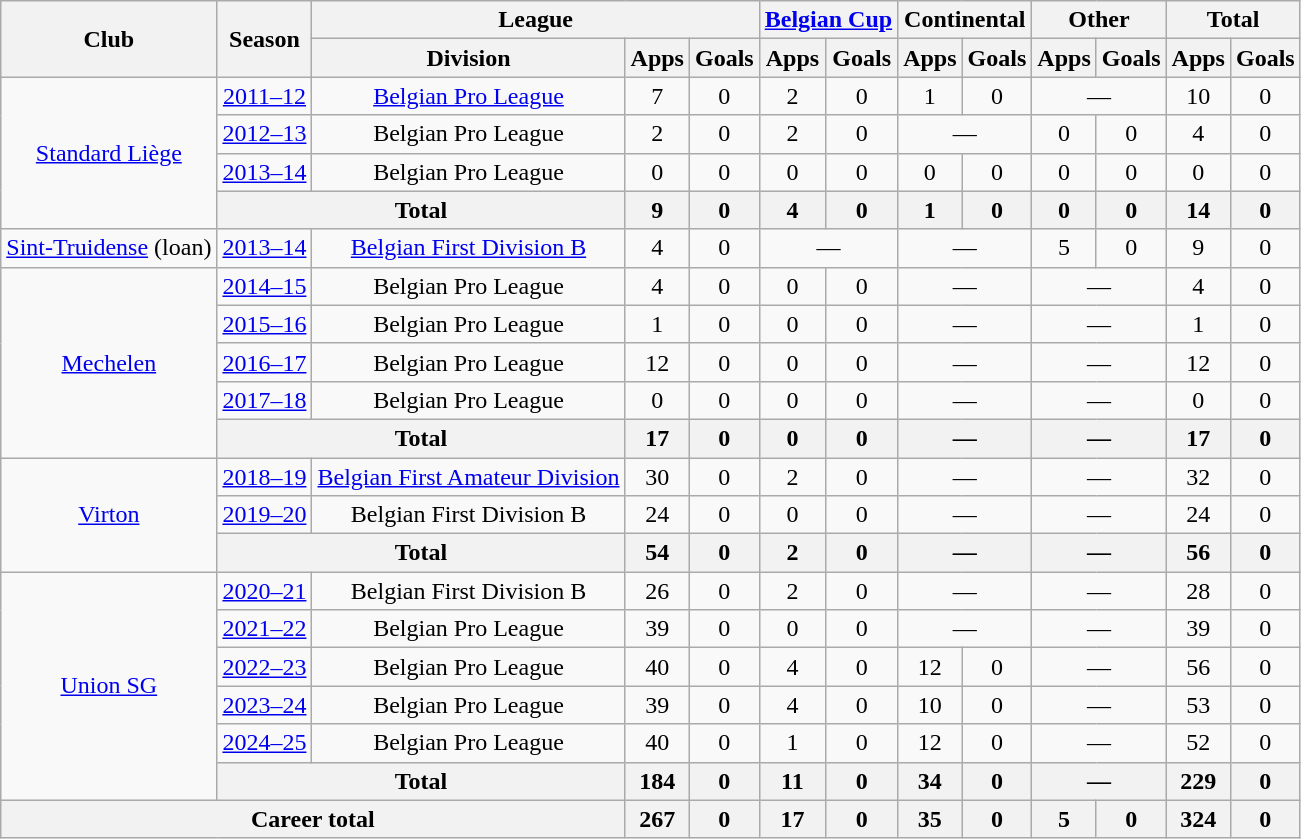<table class="wikitable" style="text-align: center">
<tr>
<th rowspan="2">Club</th>
<th rowspan="2">Season</th>
<th colspan="3">League</th>
<th colspan="2"><a href='#'>Belgian Cup</a></th>
<th colspan="2">Continental</th>
<th colspan="2">Other</th>
<th colspan="2">Total</th>
</tr>
<tr>
<th>Division</th>
<th>Apps</th>
<th>Goals</th>
<th>Apps</th>
<th>Goals</th>
<th>Apps</th>
<th>Goals</th>
<th>Apps</th>
<th>Goals</th>
<th>Apps</th>
<th>Goals</th>
</tr>
<tr>
<td rowspan="4"><a href='#'>Standard Liège</a></td>
<td><a href='#'>2011–12</a></td>
<td><a href='#'>Belgian Pro League</a></td>
<td>7</td>
<td>0</td>
<td>2</td>
<td>0</td>
<td>1</td>
<td>0</td>
<td colspan="2">—</td>
<td>10</td>
<td>0</td>
</tr>
<tr>
<td><a href='#'>2012–13</a></td>
<td>Belgian Pro League</td>
<td>2</td>
<td>0</td>
<td>2</td>
<td>0</td>
<td colspan="2">—</td>
<td>0</td>
<td>0</td>
<td>4</td>
<td>0</td>
</tr>
<tr>
<td><a href='#'>2013–14</a></td>
<td>Belgian Pro League</td>
<td>0</td>
<td>0</td>
<td>0</td>
<td>0</td>
<td>0</td>
<td>0</td>
<td>0</td>
<td>0</td>
<td>0</td>
<td>0</td>
</tr>
<tr>
<th colspan="2">Total</th>
<th>9</th>
<th>0</th>
<th>4</th>
<th>0</th>
<th>1</th>
<th>0</th>
<th>0</th>
<th>0</th>
<th>14</th>
<th>0</th>
</tr>
<tr>
<td><a href='#'>Sint-Truidense</a> (loan)</td>
<td><a href='#'>2013–14</a></td>
<td><a href='#'>Belgian First Division B</a></td>
<td>4</td>
<td>0</td>
<td colspan="2">—</td>
<td colspan="2">—</td>
<td>5</td>
<td>0</td>
<td>9</td>
<td>0</td>
</tr>
<tr>
<td rowspan="5"><a href='#'>Mechelen</a></td>
<td><a href='#'>2014–15</a></td>
<td>Belgian Pro League</td>
<td>4</td>
<td>0</td>
<td>0</td>
<td>0</td>
<td colspan="2">—</td>
<td colspan="2">—</td>
<td>4</td>
<td>0</td>
</tr>
<tr>
<td><a href='#'>2015–16</a></td>
<td>Belgian Pro League</td>
<td>1</td>
<td>0</td>
<td>0</td>
<td>0</td>
<td colspan="2">—</td>
<td colspan="2">—</td>
<td>1</td>
<td>0</td>
</tr>
<tr>
<td><a href='#'>2016–17</a></td>
<td>Belgian Pro League</td>
<td>12</td>
<td>0</td>
<td>0</td>
<td>0</td>
<td colspan="2">—</td>
<td colspan="2">—</td>
<td>12</td>
<td>0</td>
</tr>
<tr>
<td><a href='#'>2017–18</a></td>
<td>Belgian Pro League</td>
<td>0</td>
<td>0</td>
<td>0</td>
<td>0</td>
<td colspan="2">—</td>
<td colspan="2">—</td>
<td>0</td>
<td>0</td>
</tr>
<tr>
<th colspan="2">Total</th>
<th>17</th>
<th>0</th>
<th>0</th>
<th>0</th>
<th colspan="2">—</th>
<th colspan="2">—</th>
<th>17</th>
<th>0</th>
</tr>
<tr>
<td rowspan="3"><a href='#'>Virton</a></td>
<td><a href='#'>2018–19</a></td>
<td><a href='#'>Belgian First Amateur Division</a></td>
<td>30</td>
<td>0</td>
<td>2</td>
<td>0</td>
<td colspan="2">—</td>
<td colspan="2">—</td>
<td>32</td>
<td>0</td>
</tr>
<tr>
<td><a href='#'>2019–20</a></td>
<td>Belgian First Division B</td>
<td>24</td>
<td>0</td>
<td>0</td>
<td>0</td>
<td colspan="2">—</td>
<td colspan="2">—</td>
<td>24</td>
<td>0</td>
</tr>
<tr>
<th colspan="2">Total</th>
<th>54</th>
<th>0</th>
<th>2</th>
<th>0</th>
<th colspan="2">—</th>
<th colspan="2">—</th>
<th>56</th>
<th>0</th>
</tr>
<tr>
<td rowspan="6"><a href='#'>Union SG</a></td>
<td><a href='#'>2020–21</a></td>
<td>Belgian First Division B</td>
<td>26</td>
<td>0</td>
<td>2</td>
<td>0</td>
<td colspan="2">—</td>
<td colspan="2">—</td>
<td>28</td>
<td>0</td>
</tr>
<tr>
<td><a href='#'>2021–22</a></td>
<td>Belgian Pro League</td>
<td>39</td>
<td>0</td>
<td>0</td>
<td>0</td>
<td colspan="2">—</td>
<td colspan="2">—</td>
<td>39</td>
<td>0</td>
</tr>
<tr>
<td><a href='#'>2022–23</a></td>
<td>Belgian Pro League</td>
<td>40</td>
<td>0</td>
<td>4</td>
<td>0</td>
<td>12</td>
<td>0</td>
<td colspan="2">—</td>
<td>56</td>
<td>0</td>
</tr>
<tr>
<td><a href='#'>2023–24</a></td>
<td>Belgian Pro League</td>
<td>39</td>
<td>0</td>
<td>4</td>
<td>0</td>
<td>10</td>
<td>0</td>
<td colspan="2">—</td>
<td>53</td>
<td>0</td>
</tr>
<tr>
<td><a href='#'>2024–25</a></td>
<td>Belgian Pro League</td>
<td>40</td>
<td>0</td>
<td>1</td>
<td>0</td>
<td>12</td>
<td>0</td>
<td colspan="2">—</td>
<td>52</td>
<td>0</td>
</tr>
<tr>
<th colspan="2">Total</th>
<th>184</th>
<th>0</th>
<th>11</th>
<th>0</th>
<th>34</th>
<th>0</th>
<th colspan="2">—</th>
<th>229</th>
<th>0</th>
</tr>
<tr>
<th colspan="3">Career total</th>
<th>267</th>
<th>0</th>
<th>17</th>
<th>0</th>
<th>35</th>
<th>0</th>
<th>5</th>
<th>0</th>
<th>324</th>
<th>0</th>
</tr>
</table>
